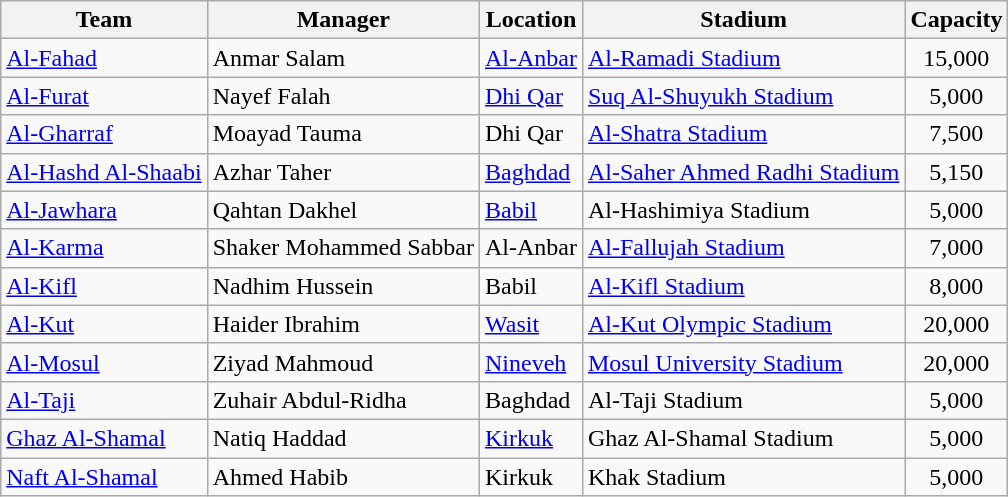<table class="wikitable sortable" style="text-align: left;">
<tr>
<th>Team</th>
<th>Manager</th>
<th>Location</th>
<th>Stadium</th>
<th>Capacity</th>
</tr>
<tr>
<td><a href='#'>Al-Fahad</a></td>
<td> Anmar Salam</td>
<td><a href='#'>Al-Anbar</a> </td>
<td><a href='#'>Al-Ramadi Stadium</a></td>
<td style="text-align:center">15,000</td>
</tr>
<tr>
<td><a href='#'>Al-Furat</a></td>
<td> Nayef Falah</td>
<td><a href='#'>Dhi Qar</a> </td>
<td><a href='#'>Suq Al-Shuyukh Stadium</a></td>
<td style="text-align:center">5,000</td>
</tr>
<tr>
<td><a href='#'>Al-Gharraf</a></td>
<td> Moayad Tauma</td>
<td>Dhi Qar </td>
<td><a href='#'>Al-Shatra Stadium</a></td>
<td style="text-align:center">7,500</td>
</tr>
<tr>
<td><a href='#'>Al-Hashd Al-Shaabi</a></td>
<td> Azhar Taher</td>
<td><a href='#'>Baghdad</a> </td>
<td><a href='#'>Al-Saher Ahmed Radhi Stadium</a></td>
<td style="text-align:center">5,150</td>
</tr>
<tr>
<td><a href='#'>Al-Jawhara</a></td>
<td> Qahtan Dakhel</td>
<td><a href='#'>Babil</a> </td>
<td>Al-Hashimiya Stadium</td>
<td style="text-align:center">5,000</td>
</tr>
<tr>
<td><a href='#'>Al-Karma</a></td>
<td> Shaker Mohammed Sabbar</td>
<td>Al-Anbar </td>
<td><a href='#'>Al-Fallujah Stadium</a></td>
<td style="text-align:center">7,000</td>
</tr>
<tr>
<td><a href='#'>Al-Kifl</a></td>
<td> Nadhim Hussein</td>
<td>Babil </td>
<td><a href='#'>Al-Kifl Stadium</a></td>
<td style="text-align:center">8,000</td>
</tr>
<tr>
<td><a href='#'>Al-Kut</a></td>
<td> Haider Ibrahim</td>
<td><a href='#'>Wasit</a></td>
<td><a href='#'>Al-Kut Olympic Stadium</a></td>
<td style="text-align:center">20,000</td>
</tr>
<tr>
<td><a href='#'>Al-Mosul</a></td>
<td> Ziyad Mahmoud</td>
<td><a href='#'>Nineveh</a></td>
<td><a href='#'>Mosul University Stadium</a></td>
<td style="text-align:center">20,000</td>
</tr>
<tr>
<td><a href='#'>Al-Taji</a></td>
<td> Zuhair Abdul-Ridha</td>
<td>Baghdad </td>
<td>Al-Taji Stadium</td>
<td style="text-align:center">5,000</td>
</tr>
<tr>
<td><a href='#'>Ghaz Al-Shamal</a></td>
<td> Natiq Haddad</td>
<td><a href='#'>Kirkuk</a> </td>
<td>Ghaz Al-Shamal Stadium</td>
<td style="text-align:center">5,000</td>
</tr>
<tr>
<td><a href='#'>Naft Al-Shamal</a></td>
<td> Ahmed Habib</td>
<td>Kirkuk </td>
<td>Khak Stadium</td>
<td style="text-align:center">5,000</td>
</tr>
</table>
